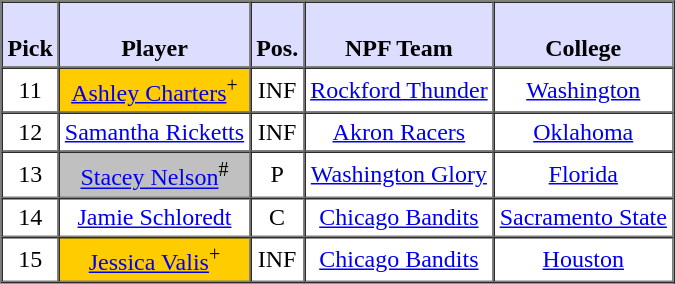<table style="text-align: center" border="1" cellpadding="3" cellspacing="0">
<tr>
<th style="background:#ddf;"><br>Pick</th>
<th style="background:#ddf;"><br>Player</th>
<th style="background:#ddf;"><br>Pos.</th>
<th style="background:#ddf;"><br>NPF Team</th>
<th style="background:#ddf;"><br>College</th>
</tr>
<tr>
<td>11</td>
<td style="background:#FFCC00;"><a href='#'>Ashley Charters</a><sup>+</sup></td>
<td>INF</td>
<td><a href='#'>Rockford Thunder</a></td>
<td><a href='#'>Washington</a></td>
</tr>
<tr>
<td>12</td>
<td><a href='#'>Samantha Ricketts</a></td>
<td>INF</td>
<td><a href='#'>Akron Racers</a></td>
<td><a href='#'>Oklahoma</a></td>
</tr>
<tr>
<td>13</td>
<td style="background:#C0C0C0;"><a href='#'>Stacey Nelson</a><sup>#</sup></td>
<td>P</td>
<td><a href='#'>Washington Glory</a></td>
<td><a href='#'>Florida</a></td>
</tr>
<tr>
<td>14</td>
<td><a href='#'>Jamie Schloredt</a></td>
<td>C</td>
<td><a href='#'>Chicago Bandits</a></td>
<td><a href='#'>Sacramento State</a></td>
</tr>
<tr>
<td>15</td>
<td style="background:#FFCC00;"><a href='#'>Jessica Valis</a><sup>+</sup></td>
<td>INF</td>
<td><a href='#'>Chicago Bandits</a></td>
<td><a href='#'>Houston</a></td>
</tr>
</table>
